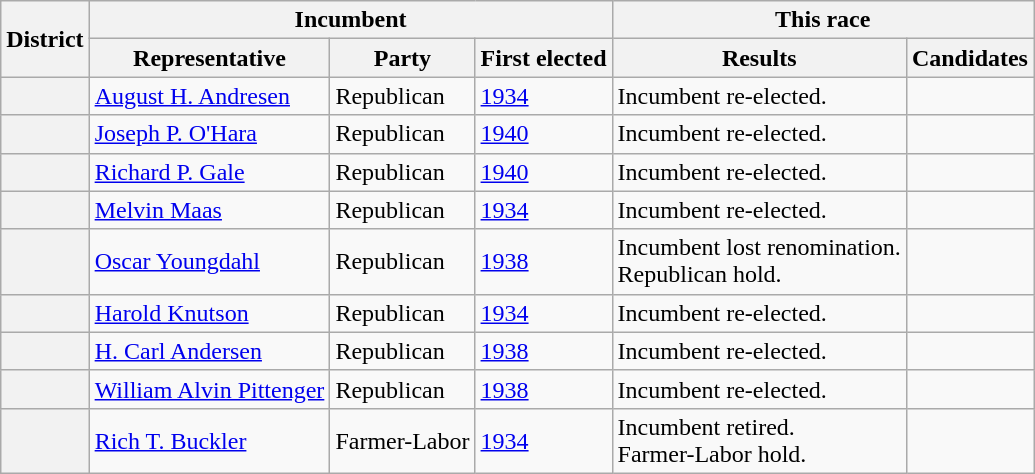<table class=wikitable>
<tr>
<th rowspan=2>District</th>
<th colspan=3>Incumbent</th>
<th colspan=2>This race</th>
</tr>
<tr>
<th>Representative</th>
<th>Party</th>
<th>First elected</th>
<th>Results</th>
<th>Candidates</th>
</tr>
<tr>
<th></th>
<td><a href='#'>August H. Andresen</a></td>
<td>Republican</td>
<td><a href='#'>1934</a></td>
<td>Incumbent re-elected.</td>
<td nowrap></td>
</tr>
<tr>
<th></th>
<td><a href='#'>Joseph P. O'Hara</a></td>
<td>Republican</td>
<td><a href='#'>1940</a></td>
<td>Incumbent re-elected.</td>
<td nowrap></td>
</tr>
<tr>
<th></th>
<td><a href='#'>Richard P. Gale</a></td>
<td>Republican</td>
<td><a href='#'>1940</a></td>
<td>Incumbent re-elected.</td>
<td nowrap></td>
</tr>
<tr>
<th></th>
<td><a href='#'>Melvin Maas</a></td>
<td>Republican</td>
<td><a href='#'>1934</a></td>
<td>Incumbent re-elected.</td>
<td nowrap></td>
</tr>
<tr>
<th></th>
<td><a href='#'>Oscar Youngdahl</a></td>
<td>Republican</td>
<td><a href='#'>1938</a></td>
<td>Incumbent lost renomination.<br>Republican hold.</td>
<td nowrap></td>
</tr>
<tr>
<th></th>
<td><a href='#'>Harold Knutson</a></td>
<td>Republican</td>
<td><a href='#'>1934</a></td>
<td>Incumbent re-elected.</td>
<td nowrap></td>
</tr>
<tr>
<th></th>
<td><a href='#'>H. Carl Andersen</a></td>
<td>Republican</td>
<td><a href='#'>1938</a></td>
<td>Incumbent re-elected.</td>
<td nowrap></td>
</tr>
<tr>
<th></th>
<td><a href='#'>William Alvin Pittenger</a></td>
<td>Republican</td>
<td><a href='#'>1938</a></td>
<td>Incumbent re-elected.</td>
<td nowrap></td>
</tr>
<tr>
<th></th>
<td><a href='#'>Rich T. Buckler</a></td>
<td>Farmer-Labor</td>
<td><a href='#'>1934</a></td>
<td>Incumbent retired.<br>Farmer-Labor hold.</td>
<td nowrap></td>
</tr>
</table>
